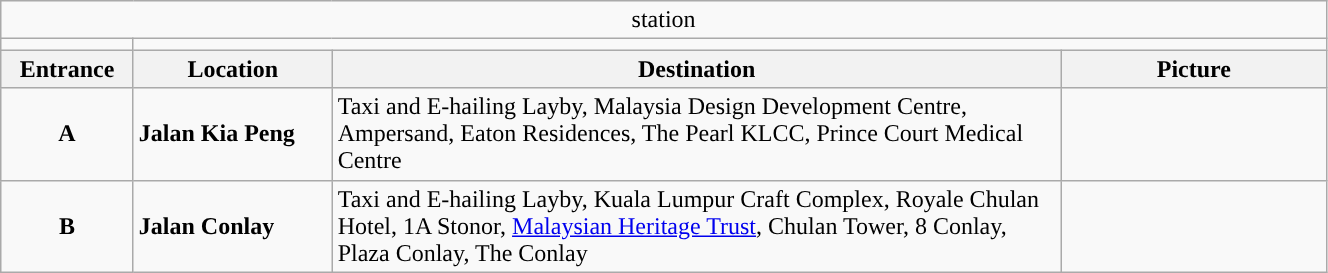<table class="wikitable" style="width:70%">
<tr>
<td colspan="4" align="center"> station</td>
</tr>
<tr>
<td></td>
</tr>
<tr>
<th style="width:10%">Entrance</th>
<th style="width:15%">Location</th>
<th style="width:55%">Destination</th>
<th style="width:20%">Picture</th>
</tr>
<tr>
<td align="center"><strong><span>A</span></strong></td>
<td><strong>Jalan Kia Peng</strong></td>
<td>Taxi and E-hailing Layby, Malaysia Design Development Centre, Ampersand, Eaton Residences, The Pearl KLCC, Prince Court Medical Centre</td>
<td></td>
</tr>
<tr>
<td align="center"><strong><span>B</span></strong></td>
<td><strong>Jalan Conlay</strong></td>
<td>Taxi and E-hailing Layby, Kuala Lumpur Craft Complex, Royale Chulan Hotel, 1A Stonor, <a href='#'>Malaysian Heritage Trust</a>, Chulan Tower, 8 Conlay, Plaza Conlay, The Conlay</td>
<td></td>
</tr>
</table>
